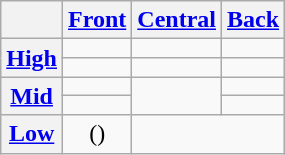<table class="wikitable" style="text-align:center">
<tr>
<th></th>
<th><a href='#'>Front</a></th>
<th><a href='#'>Central</a></th>
<th><a href='#'>Back</a></th>
</tr>
<tr align="center">
<th rowspan="2"><a href='#'>High</a></th>
<td></td>
<td></td>
<td></td>
</tr>
<tr>
<td></td>
<td></td>
<td></td>
</tr>
<tr align="center">
<th rowspan="2"><a href='#'>Mid</a></th>
<td></td>
<td rowspan="2"></td>
<td></td>
</tr>
<tr>
<td></td>
<td></td>
</tr>
<tr align="center">
<th><a href='#'>Low</a></th>
<td>()</td>
<td colspan="2"> </td>
</tr>
</table>
